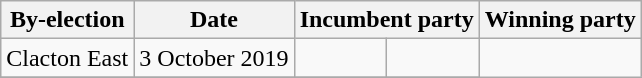<table class="wikitable">
<tr>
<th>By-election</th>
<th>Date</th>
<th colspan=2>Incumbent party</th>
<th colspan=2>Winning party</th>
</tr>
<tr>
<td>Clacton East</td>
<td>3 October 2019</td>
<td></td>
<td></td>
</tr>
<tr>
</tr>
</table>
